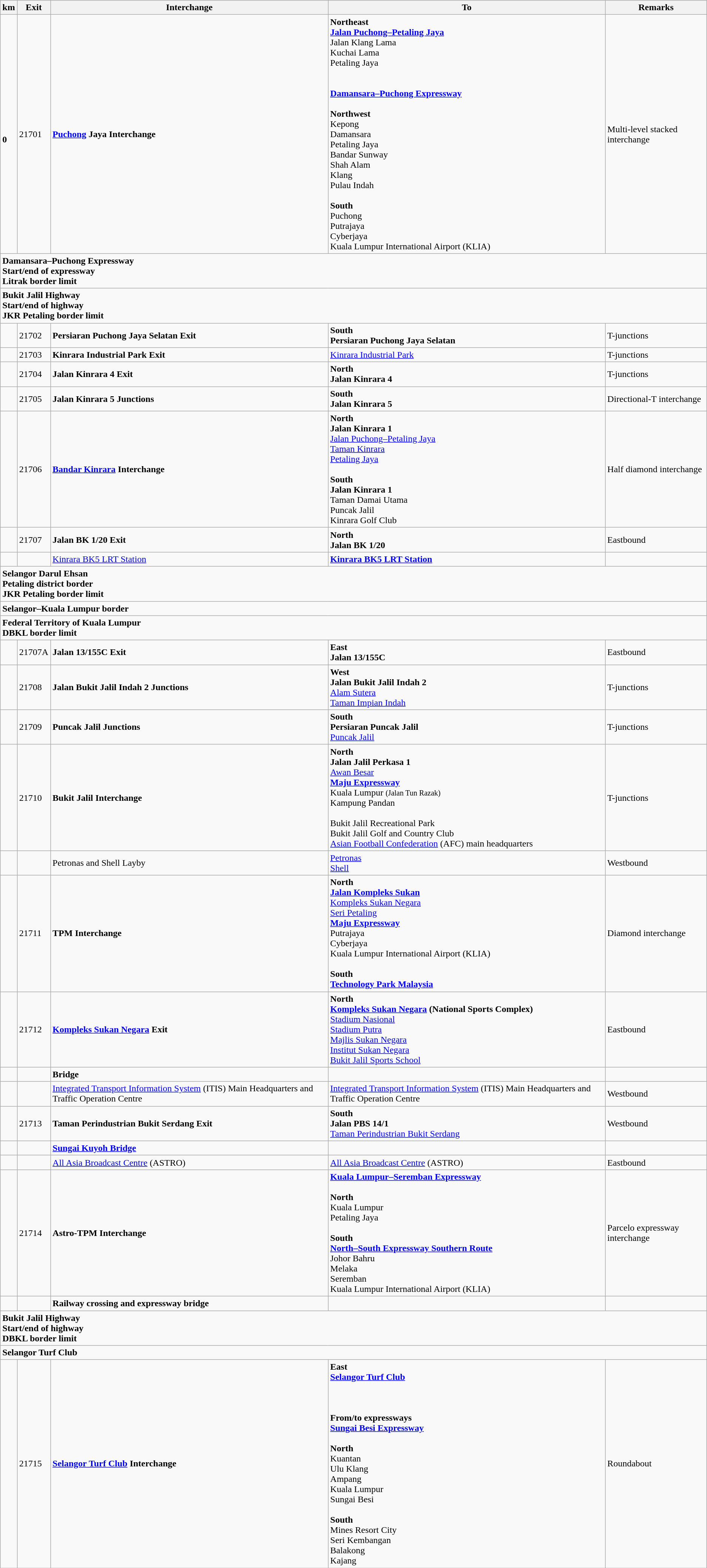<table class="wikitable">
<tr>
<th>km</th>
<th>Exit</th>
<th>Interchange</th>
<th>To</th>
<th>Remarks</th>
</tr>
<tr>
<td><br><strong>0</strong></td>
<td>21701</td>
<td><strong><a href='#'>Puchong</a> Jaya Interchange</strong></td>
<td><strong>Northeast</strong><br> <strong><a href='#'>Jalan Puchong–Petaling Jaya</a></strong><br>Jalan Klang Lama<br>Kuchai Lama<br>Petaling Jaya<br><br><br> <strong><a href='#'>Damansara–Puchong Expressway</a></strong><br><br><strong>Northwest</strong><br> Kepong<br> Damansara<br> Petaling Jaya<br> Bandar Sunway<br>  Shah Alam<br>  Klang<br> Pulau Indah <br><br><strong>South</strong><br> Puchong<br> Putrajaya<br> Cyberjaya<br>  Kuala Lumpur International Airport (KLIA) </td>
<td>Multi-level stacked interchange</td>
</tr>
<tr>
<td style="width:600px" colspan="6" style="text-align:center; background:green;"><strong><span> Damansara–Puchong Expressway<br>Start/end of expressway<br>Litrak border limit</span></strong></td>
</tr>
<tr>
<td style="width:600px" colspan="6" style="text-align:center; background:blue;"><strong><span> Bukit Jalil Highway<br>Start/end of highway<br>JKR Petaling border limit</span></strong></td>
</tr>
<tr>
<td></td>
<td>21702</td>
<td><strong>Persiaran Puchong Jaya Selatan Exit</strong></td>
<td><strong>South</strong><br><strong>Persiaran Puchong Jaya Selatan</strong></td>
<td>T-junctions</td>
</tr>
<tr>
<td></td>
<td>21703</td>
<td><strong>Kinrara Industrial Park Exit</strong></td>
<td><a href='#'>Kinrara Industrial Park</a></td>
<td>T-junctions</td>
</tr>
<tr>
<td></td>
<td>21704</td>
<td><strong>Jalan Kinrara 4 Exit</strong></td>
<td><strong>North</strong><br><strong>Jalan Kinrara 4</strong></td>
<td>T-junctions</td>
</tr>
<tr>
<td></td>
<td>21705</td>
<td><strong>Jalan Kinrara 5 Junctions</strong></td>
<td><strong>South</strong><br><strong>Jalan Kinrara 5</strong></td>
<td>Directional-T interchange</td>
</tr>
<tr>
<td></td>
<td>21706</td>
<td><strong><a href='#'>Bandar Kinrara</a> Interchange</strong></td>
<td><strong>North</strong><br><strong>Jalan Kinrara 1</strong><br> <a href='#'>Jalan Puchong–Petaling Jaya</a><br><a href='#'>Taman Kinrara</a><br><a href='#'>Petaling Jaya</a><br><br><strong>South</strong><br><strong>Jalan Kinrara 1</strong><br>Taman Damai Utama<br>Puncak Jalil<br>Kinrara Golf Club</td>
<td>Half diamond interchange</td>
</tr>
<tr>
<td></td>
<td>21707</td>
<td><strong>Jalan BK 1/20 Exit</strong></td>
<td><strong>North</strong><br><strong>Jalan BK 1/20</strong></td>
<td>Eastbound</td>
</tr>
<tr>
<td></td>
<td></td>
<td><a href='#'>Kinrara BK5 LRT Station</a></td>
<td><strong><a href='#'>Kinrara BK5 LRT Station</a></strong><br></td>
<td></td>
</tr>
<tr>
<td style="width:600px" colspan="6" style="text-align:center; background:blue;"><strong><span>Selangor Darul Ehsan<br>Petaling district border<br>JKR Petaling border limit</span></strong></td>
</tr>
<tr>
<td style="width:600px" colspan="6" style="text-align:center; background:yellow;"><strong><span>Selangor–Kuala Lumpur border</span></strong></td>
</tr>
<tr>
<td style="width:600px" colspan="6" style="text-align:center; background:blue;"><strong><span>Federal Territory of Kuala Lumpur<br>DBKL border limit</span></strong></td>
</tr>
<tr>
<td></td>
<td>21707A</td>
<td><strong>Jalan 13/155C Exit</strong></td>
<td><strong>East</strong><br><strong>Jalan 13/155C</strong></td>
<td>Eastbound</td>
</tr>
<tr>
<td></td>
<td>21708</td>
<td><strong>Jalan Bukit Jalil Indah 2 Junctions</strong></td>
<td><strong>West</strong><br><strong>Jalan Bukit Jalil Indah 2</strong><br><a href='#'>Alam Sutera</a><br><a href='#'>Taman Impian Indah</a></td>
<td>T-junctions</td>
</tr>
<tr>
<td></td>
<td>21709</td>
<td><strong>Puncak Jalil Junctions</strong></td>
<td><strong>South</strong><br><strong>Persiaran Puncak Jalil</strong><br><a href='#'>Puncak Jalil</a></td>
<td>T-junctions</td>
</tr>
<tr>
<td></td>
<td>21710</td>
<td><strong>Bukit Jalil Interchange</strong></td>
<td><strong>North</strong><br><strong>Jalan Jalil Perkasa 1</strong><br><a href='#'>Awan Besar</a><br> <strong><a href='#'>Maju Expressway</a></strong><br>Kuala Lumpur <small>(Jalan Tun Razak)</small><br>Kampung Pandan<br><br>Bukit Jalil Recreational Park <br>Bukit Jalil Golf and Country Club<br><a href='#'>Asian Football Confederation</a> (AFC) main headquarters</td>
<td>T-junctions</td>
</tr>
<tr>
<td></td>
<td></td>
<td> Petronas and Shell Layby</td>
<td>  <a href='#'>Petronas</a>   <br>  <a href='#'>Shell</a>   </td>
<td>Westbound</td>
</tr>
<tr>
<td></td>
<td>21711</td>
<td><strong>TPM Interchange</strong></td>
<td><strong>North</strong><br><strong><a href='#'>Jalan Kompleks Sukan</a></strong><br><a href='#'>Kompleks Sukan Negara</a><br><a href='#'>Seri Petaling</a><br> <strong><a href='#'>Maju Expressway</a></strong><br> Putrajaya<br> Cyberjaya<br>  Kuala Lumpur International Airport (KLIA) <br><br><strong>South</strong><br><strong><a href='#'>Technology Park Malaysia</a></strong></td>
<td>Diamond interchange</td>
</tr>
<tr>
<td></td>
<td>21712</td>
<td><strong><a href='#'>Kompleks Sukan Negara</a> Exit</strong></td>
<td><strong>North</strong><br><strong><a href='#'>Kompleks Sukan Negara</a> (National Sports Complex)</strong><br><a href='#'>Stadium Nasional</a><br><a href='#'>Stadium Putra</a><br><a href='#'>Majlis Sukan Negara</a><br><a href='#'>Institut Sukan Negara</a><br><a href='#'>Bukit Jalil Sports School</a></td>
<td>Eastbound</td>
</tr>
<tr>
<td></td>
<td></td>
<td><strong>Bridge</strong></td>
<td></td>
<td></td>
</tr>
<tr>
<td></td>
<td></td>
<td><a href='#'>Integrated Transport Information System</a> (ITIS) Main Headquarters and Traffic Operation Centre</td>
<td><a href='#'>Integrated Transport Information System</a> (ITIS) Main Headquarters and Traffic Operation Centre</td>
<td>Westbound</td>
</tr>
<tr>
<td></td>
<td>21713</td>
<td><strong>Taman Perindustrian Bukit Serdang Exit</strong></td>
<td><strong>South</strong><br><strong>Jalan PBS 14/1</strong><br><a href='#'>Taman Perindustrian Bukit Serdang</a></td>
<td>Westbound</td>
</tr>
<tr>
<td></td>
<td></td>
<td><strong><a href='#'>Sungai Kuyoh Bridge</a></strong></td>
<td></td>
<td></td>
</tr>
<tr>
<td></td>
<td></td>
<td><a href='#'>All Asia Broadcast Centre</a> (ASTRO)</td>
<td><a href='#'>All Asia Broadcast Centre</a> (ASTRO)</td>
<td>Eastbound</td>
</tr>
<tr>
<td></td>
<td>21714</td>
<td><strong>Astro-TPM Interchange</strong></td>
<td> <strong><a href='#'>Kuala Lumpur–Seremban Expressway</a></strong><br><br><strong>North</strong><br> Kuala Lumpur<br> Petaling Jaya<br><br><strong>South</strong><br> <strong><a href='#'>North–South Expressway Southern Route</a></strong><br>  Johor Bahru<br>  Melaka<br>  Seremban<br>  Kuala Lumpur International Airport (KLIA) </td>
<td>Parcelo expressway interchange</td>
</tr>
<tr>
<td></td>
<td></td>
<td><strong>Railway crossing and expressway bridge</strong></td>
<td></td>
<td></td>
</tr>
<tr>
<td style="width:600px" colspan="6" style="text-align:center; background:blue;"><strong><span> Bukit Jalil Highway<br>Start/end of highway<br>DBKL border limit</span></strong></td>
</tr>
<tr>
<td style="width:600px" colspan="6" style="text-align:center; background:WHITE;"><strong><span>Selangor Turf Club</span></strong></td>
</tr>
<tr>
<td></td>
<td>21715</td>
<td><strong><a href='#'>Selangor Turf Club</a> Interchange</strong></td>
<td><strong>East</strong><br><strong><a href='#'>Selangor Turf Club</a></strong><br><br><br><br><strong>From/to expressways</strong><br> <strong><a href='#'>Sungai Besi Expressway</a></strong><br><br><strong>North</strong><br>   Kuantan<br> Ulu Klang<br> Ampang<br> Kuala Lumpur<br> Sungai Besi<br><br><strong>South</strong><br> Mines Resort City<br> Seri Kembangan<br> Balakong<br> Kajang</td>
<td>Roundabout</td>
</tr>
</table>
